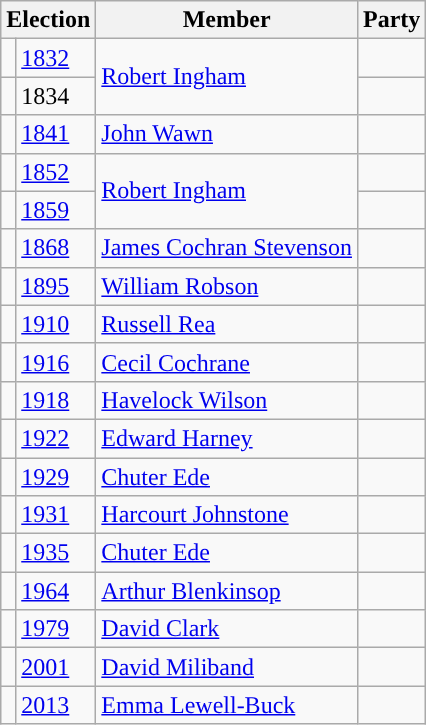<table class="wikitable">
<tr>
<th colspan="2">Election</th>
<th>Member</th>
<th>Party</th>
</tr>
<tr>
<td style="color:inherit;background-color: "></td>
<td><a href='#'>1832</a></td>
<td rowspan="2"><a href='#'>Robert Ingham</a></td>
<td></td>
</tr>
<tr>
<td style="color:inherit;background-color: "></td>
<td>1834</td>
<td></td>
</tr>
<tr>
<td style="color:inherit;background-color: "></td>
<td><a href='#'>1841</a></td>
<td><a href='#'>John Wawn</a></td>
<td></td>
</tr>
<tr>
<td style="color:inherit;background-color: "></td>
<td><a href='#'>1852</a></td>
<td rowspan="2"><a href='#'>Robert Ingham</a></td>
<td></td>
</tr>
<tr>
<td style="color:inherit;background-color: "></td>
<td><a href='#'>1859</a></td>
<td></td>
</tr>
<tr>
<td style="color:inherit;background-color: "></td>
<td><a href='#'>1868</a></td>
<td><a href='#'>James Cochran Stevenson</a></td>
<td></td>
</tr>
<tr>
<td style="color:inherit;background-color: "></td>
<td><a href='#'>1895</a></td>
<td><a href='#'>William Robson</a></td>
<td></td>
</tr>
<tr>
<td style="color:inherit;background-color: "></td>
<td><a href='#'>1910</a></td>
<td><a href='#'>Russell Rea</a></td>
<td></td>
</tr>
<tr>
<td style="color:inherit;background-color: "></td>
<td><a href='#'>1916</a></td>
<td><a href='#'>Cecil Cochrane</a></td>
<td></td>
</tr>
<tr>
<td style="color:inherit;background-color: "></td>
<td><a href='#'>1918</a></td>
<td><a href='#'>Havelock Wilson</a></td>
<td></td>
</tr>
<tr>
<td style="color:inherit;background-color: "></td>
<td><a href='#'>1922</a></td>
<td><a href='#'>Edward Harney</a></td>
<td></td>
</tr>
<tr>
<td style="color:inherit;background-color: "></td>
<td><a href='#'>1929</a></td>
<td><a href='#'>Chuter Ede</a></td>
<td></td>
</tr>
<tr>
<td style="color:inherit;background-color: "></td>
<td><a href='#'>1931</a></td>
<td><a href='#'>Harcourt Johnstone</a></td>
<td></td>
</tr>
<tr>
<td style="color:inherit;background-color: "></td>
<td><a href='#'>1935</a></td>
<td><a href='#'>Chuter Ede</a></td>
<td></td>
</tr>
<tr>
<td style="color:inherit;background-color: "></td>
<td><a href='#'>1964</a></td>
<td><a href='#'>Arthur Blenkinsop</a></td>
<td></td>
</tr>
<tr>
<td style="color:inherit;background-color: "></td>
<td><a href='#'>1979</a></td>
<td><a href='#'>David Clark</a></td>
<td></td>
</tr>
<tr>
<td style="color:inherit;background-color: "></td>
<td><a href='#'>2001</a></td>
<td><a href='#'>David Miliband</a></td>
<td></td>
</tr>
<tr>
<td style="color:inherit;background-color: "></td>
<td><a href='#'>2013</a></td>
<td><a href='#'>Emma Lewell-Buck</a></td>
<td></td>
</tr>
</table>
